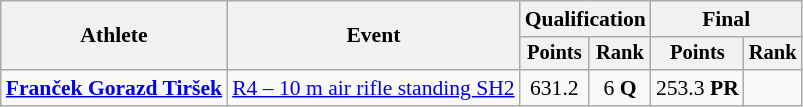<table class="wikitable" style="font-size:90%">
<tr>
<th rowspan="2">Athlete</th>
<th rowspan="2">Event</th>
<th colspan="2">Qualification</th>
<th colspan="2">Final</th>
</tr>
<tr style="font-size:95%">
<th>Points</th>
<th>Rank</th>
<th>Points</th>
<th>Rank</th>
</tr>
<tr align=center>
<td align=left><strong><a href='#'>Franček Gorazd Tiršek</a></strong></td>
<td align=left><a href='#'>R4 – 10 m air rifle standing SH2</a></td>
<td>631.2</td>
<td>6 <strong>Q</strong></td>
<td>253.3 <strong>PR</strong></td>
<td></td>
</tr>
</table>
